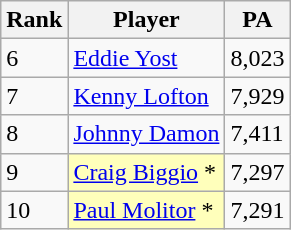<table class="wikitable" style="float:left;">
<tr style="white-space: nowrap;">
<th>Rank</th>
<th>Player</th>
<th>PA</th>
</tr>
<tr>
<td>6</td>
<td><a href='#'>Eddie Yost</a></td>
<td>8,023</td>
</tr>
<tr>
<td>7</td>
<td><a href='#'>Kenny Lofton</a></td>
<td>7,929</td>
</tr>
<tr>
<td>8</td>
<td><a href='#'>Johnny Damon</a></td>
<td>7,411</td>
</tr>
<tr>
<td>9</td>
<td style="background:#ffffbb;"><a href='#'>Craig Biggio</a> *</td>
<td>7,297</td>
</tr>
<tr>
<td>10</td>
<td style="background:#ffffbb;"><a href='#'>Paul Molitor</a> *</td>
<td>7,291</td>
</tr>
</table>
